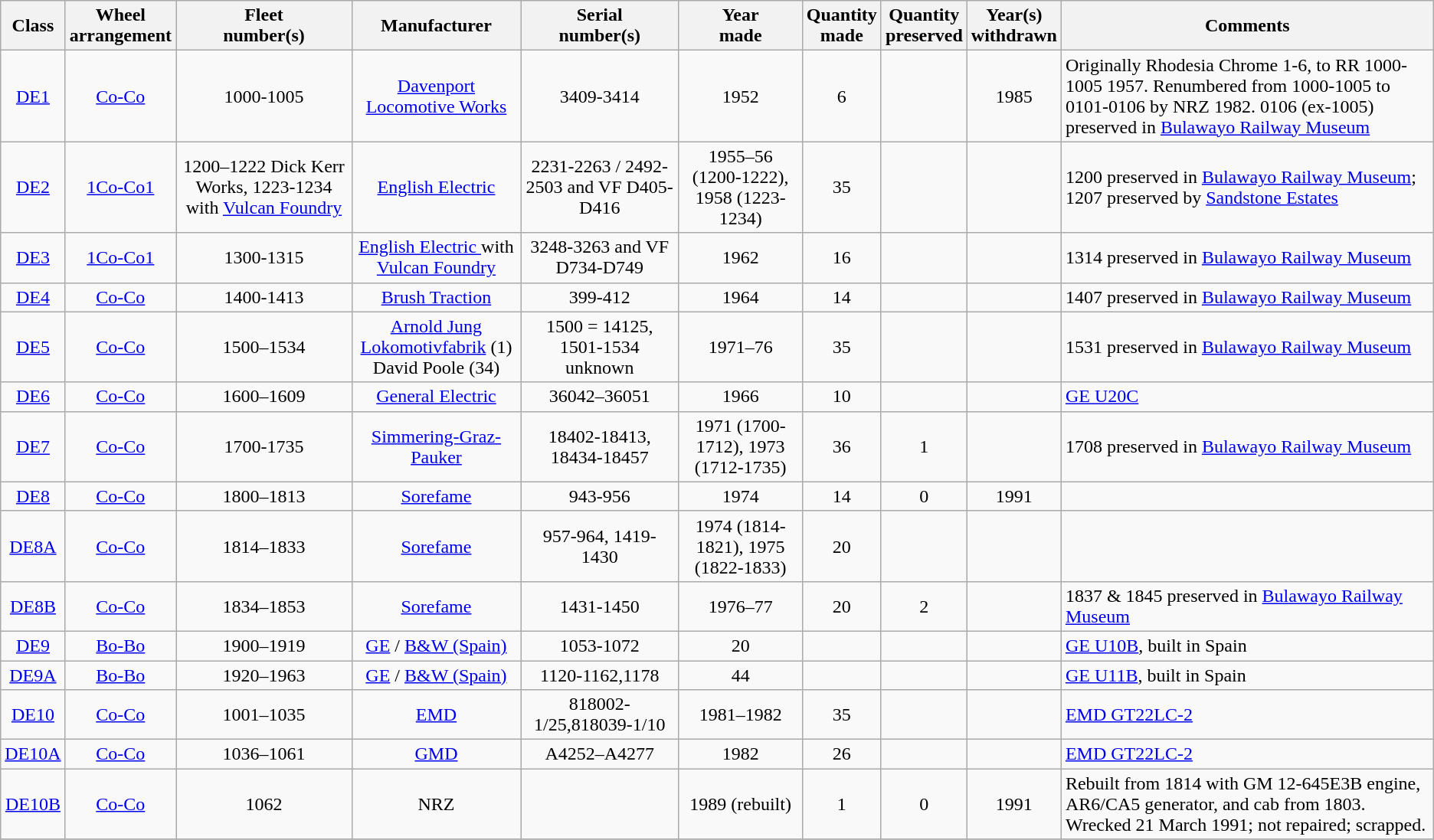<table class=wikitable style=text-align:center>
<tr>
<th>Class</th>
<th>Wheel<br>arrangement</th>
<th>Fleet<br>number(s)</th>
<th>Manufacturer</th>
<th>Serial<br>number(s)</th>
<th>Year<br>made</th>
<th>Quantity<br>made</th>
<th>Quantity<br>preserved</th>
<th>Year(s)<br>withdrawn</th>
<th>Comments</th>
</tr>
<tr>
<td><a href='#'>DE1</a></td>
<td><a href='#'>Co-Co</a></td>
<td>1000-1005</td>
<td><a href='#'>Davenport Locomotive Works</a></td>
<td>3409-3414</td>
<td>1952</td>
<td>6</td>
<td></td>
<td>1985</td>
<td align=left>Originally Rhodesia Chrome 1-6, to RR 1000-1005 1957. Renumbered from 1000-1005 to 0101-0106 by NRZ 1982.  0106 (ex-1005) preserved in <a href='#'>Bulawayo Railway Museum</a></td>
</tr>
<tr>
<td><a href='#'>DE2</a></td>
<td><a href='#'>1Co-Co1</a></td>
<td>1200–1222 Dick Kerr Works, 1223-1234 with <a href='#'>Vulcan Foundry</a></td>
<td><a href='#'>English Electric</a></td>
<td>2231-2263 / 2492-2503 and VF D405-D416</td>
<td>1955–56 (1200-1222), 1958 (1223-1234)</td>
<td>35</td>
<td></td>
<td></td>
<td align=left>1200 preserved in <a href='#'>Bulawayo Railway Museum</a>; 1207 preserved by <a href='#'>Sandstone Estates</a></td>
</tr>
<tr>
<td><a href='#'>DE3</a></td>
<td><a href='#'>1Co-Co1</a></td>
<td>1300-1315</td>
<td><a href='#'>English Electric </a> with <a href='#'>Vulcan Foundry</a></td>
<td>3248-3263 and VF D734-D749</td>
<td>1962</td>
<td>16</td>
<td></td>
<td></td>
<td align=left>1314 preserved in <a href='#'>Bulawayo Railway Museum</a></td>
</tr>
<tr>
<td><a href='#'>DE4</a></td>
<td><a href='#'>Co-Co</a></td>
<td>1400-1413</td>
<td><a href='#'>Brush Traction</a></td>
<td>399-412</td>
<td>1964</td>
<td>14</td>
<td></td>
<td></td>
<td align=left>1407 preserved in <a href='#'>Bulawayo Railway Museum</a></td>
</tr>
<tr>
<td><a href='#'>DE5</a></td>
<td><a href='#'>Co-Co</a></td>
<td>1500–1534</td>
<td><a href='#'>Arnold Jung Lokomotivfabrik</a> (1)<br>David Poole (34)</td>
<td>1500 = 14125, 1501-1534 unknown</td>
<td>1971–76</td>
<td>35</td>
<td></td>
<td></td>
<td align=left>1531 preserved in <a href='#'>Bulawayo Railway Museum</a></td>
</tr>
<tr>
<td><a href='#'>DE6</a></td>
<td><a href='#'>Co-Co</a></td>
<td>1600–1609</td>
<td><a href='#'>General Electric</a></td>
<td>36042–36051</td>
<td>1966</td>
<td>10</td>
<td></td>
<td></td>
<td align=left><a href='#'>GE U20C</a></td>
</tr>
<tr>
<td><a href='#'>DE7</a></td>
<td><a href='#'>Co-Co</a></td>
<td>1700-1735</td>
<td><a href='#'>Simmering-Graz-Pauker</a></td>
<td>18402-18413, 18434-18457</td>
<td>1971 (1700-1712), 1973 (1712-1735)</td>
<td>36</td>
<td>1</td>
<td></td>
<td align=left>1708 preserved in <a href='#'>Bulawayo Railway Museum</a></td>
</tr>
<tr>
<td><a href='#'>DE8</a></td>
<td><a href='#'>Co-Co</a></td>
<td>1800–1813</td>
<td><a href='#'>Sorefame</a></td>
<td>943-956</td>
<td>1974</td>
<td>14</td>
<td>0</td>
<td>1991</td>
<td align=left></td>
</tr>
<tr>
<td><a href='#'>DE8A</a></td>
<td><a href='#'>Co-Co</a></td>
<td>1814–1833</td>
<td><a href='#'>Sorefame</a></td>
<td>957-964, 1419-1430</td>
<td>1974 (1814-1821), 1975 (1822-1833)</td>
<td>20</td>
<td></td>
<td></td>
<td align=left></td>
</tr>
<tr>
<td><a href='#'>DE8B</a></td>
<td><a href='#'>Co-Co</a></td>
<td>1834–1853</td>
<td><a href='#'>Sorefame</a></td>
<td>1431-1450</td>
<td>1976–77</td>
<td>20</td>
<td>2</td>
<td></td>
<td align=left>1837 & 1845 preserved in <a href='#'>Bulawayo Railway Museum</a></td>
</tr>
<tr>
<td><a href='#'>DE9</a></td>
<td><a href='#'>Bo-Bo</a></td>
<td>1900–1919</td>
<td><a href='#'>GE</a> / <a href='#'>B&W (Spain)</a></td>
<td>1053-1072</td>
<td>20</td>
<td></td>
<td></td>
<td></td>
<td align=left><a href='#'>GE U10B</a>, built in Spain</td>
</tr>
<tr>
<td><a href='#'>DE9A</a></td>
<td><a href='#'>Bo-Bo</a></td>
<td>1920–1963</td>
<td><a href='#'>GE</a> / <a href='#'>B&W (Spain)</a></td>
<td>1120-1162,1178</td>
<td>44</td>
<td></td>
<td></td>
<td></td>
<td align=left><a href='#'>GE U11B</a>, built in Spain</td>
</tr>
<tr>
<td><a href='#'>DE10</a></td>
<td><a href='#'>Co-Co</a></td>
<td>1001–1035</td>
<td><a href='#'>EMD</a></td>
<td>818002-1/25,818039-1/10</td>
<td>1981–1982</td>
<td>35</td>
<td></td>
<td></td>
<td align=left><a href='#'>EMD GT22LC-2</a></td>
</tr>
<tr>
<td><a href='#'>DE10A</a></td>
<td><a href='#'>Co-Co</a></td>
<td>1036–1061</td>
<td><a href='#'>GMD</a></td>
<td>A4252–A4277</td>
<td>1982</td>
<td>26</td>
<td></td>
<td></td>
<td align=left><a href='#'>EMD GT22LC-2</a></td>
</tr>
<tr>
<td><a href='#'>DE10B</a></td>
<td><a href='#'>Co-Co</a></td>
<td>1062</td>
<td>NRZ</td>
<td></td>
<td>1989 (rebuilt)</td>
<td>1</td>
<td>0</td>
<td>1991</td>
<td align=left>Rebuilt from 1814 with GM 12-645E3B engine, AR6/CA5 generator, and cab from 1803. Wrecked 21 March 1991; not repaired; scrapped.</td>
</tr>
<tr>
</tr>
</table>
